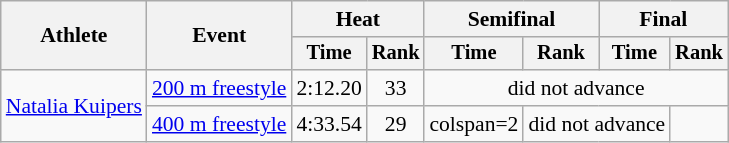<table class="wikitable" style="text-align:center; font-size:90%">
<tr>
<th rowspan="2">Athlete</th>
<th rowspan="2">Event</th>
<th colspan="2">Heat</th>
<th colspan="2">Semifinal</th>
<th colspan="2">Final</th>
</tr>
<tr style="font-size:95%">
<th>Time</th>
<th>Rank</th>
<th>Time</th>
<th>Rank</th>
<th>Time</th>
<th>Rank</th>
</tr>
<tr>
<td align=left rowspan=2><a href='#'>Natalia Kuipers</a></td>
<td align=left><a href='#'>200 m freestyle</a></td>
<td>2:12.20</td>
<td>33</td>
<td colspan=4>did not advance</td>
</tr>
<tr>
<td align=left><a href='#'>400 m freestyle</a></td>
<td>4:33.54</td>
<td>29</td>
<td>colspan=2 </td>
<td colspan=2>did not advance</td>
</tr>
</table>
